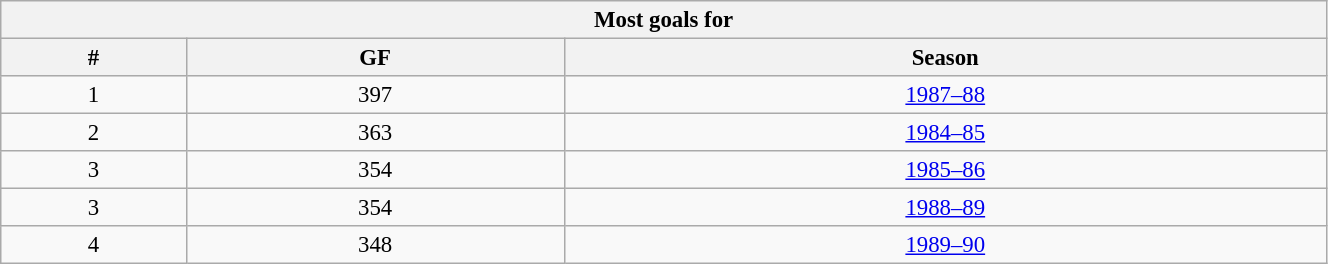<table class="wikitable" style="text-align: center; font-size: 95%" width="70%">
<tr>
<th colspan="3">Most goals for</th>
</tr>
<tr>
<th>#</th>
<th>GF</th>
<th>Season</th>
</tr>
<tr>
<td>1</td>
<td>397</td>
<td><a href='#'>1987–88</a></td>
</tr>
<tr>
<td>2</td>
<td>363</td>
<td><a href='#'>1984–85</a></td>
</tr>
<tr>
<td>3</td>
<td>354</td>
<td><a href='#'>1985–86</a></td>
</tr>
<tr>
<td>3</td>
<td>354</td>
<td><a href='#'>1988–89</a></td>
</tr>
<tr>
<td>4</td>
<td>348</td>
<td><a href='#'>1989–90</a></td>
</tr>
</table>
